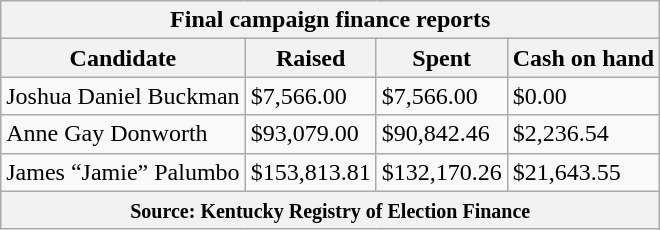<table class="wikitable sortable">
<tr>
<th colspan=4>Final campaign finance reports</th>
</tr>
<tr style="text-align:center;">
<th>Candidate</th>
<th>Raised</th>
<th>Spent</th>
<th>Cash on hand</th>
</tr>
<tr>
<td>Joshua Daniel Buckman</td>
<td>$7,566.00</td>
<td>$7,566.00</td>
<td>$0.00</td>
</tr>
<tr>
<td>Anne Gay Donworth</td>
<td>$93,079.00</td>
<td>$90,842.46</td>
<td>$2,236.54</td>
</tr>
<tr>
<td>James “Jamie” Palumbo</td>
<td>$153,813.81</td>
<td>$132,170.26</td>
<td>$21,643.55</td>
</tr>
<tr>
<th colspan="4"><small>Source: Kentucky Registry of Election Finance</small></th>
</tr>
</table>
